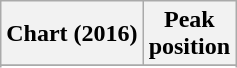<table class="wikitable sortable plainrowheaders" style="text-align:center">
<tr>
<th scope="col">Chart (2016)</th>
<th scope="col">Peak<br>position</th>
</tr>
<tr>
</tr>
<tr>
</tr>
<tr>
</tr>
<tr>
</tr>
<tr>
</tr>
<tr>
</tr>
<tr>
</tr>
<tr>
</tr>
<tr>
</tr>
<tr>
</tr>
<tr>
</tr>
</table>
